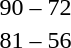<table style="text-align:center;">
<tr>
<th width=200></th>
<th width=100></th>
<th width=200></th>
<th></th>
</tr>
<tr>
<td align=right><strong></strong></td>
<td>90 – 72</td>
<td align=left></td>
</tr>
<tr>
<td align=right><strong></strong></td>
<td>81 – 56</td>
<td align=left></td>
</tr>
</table>
